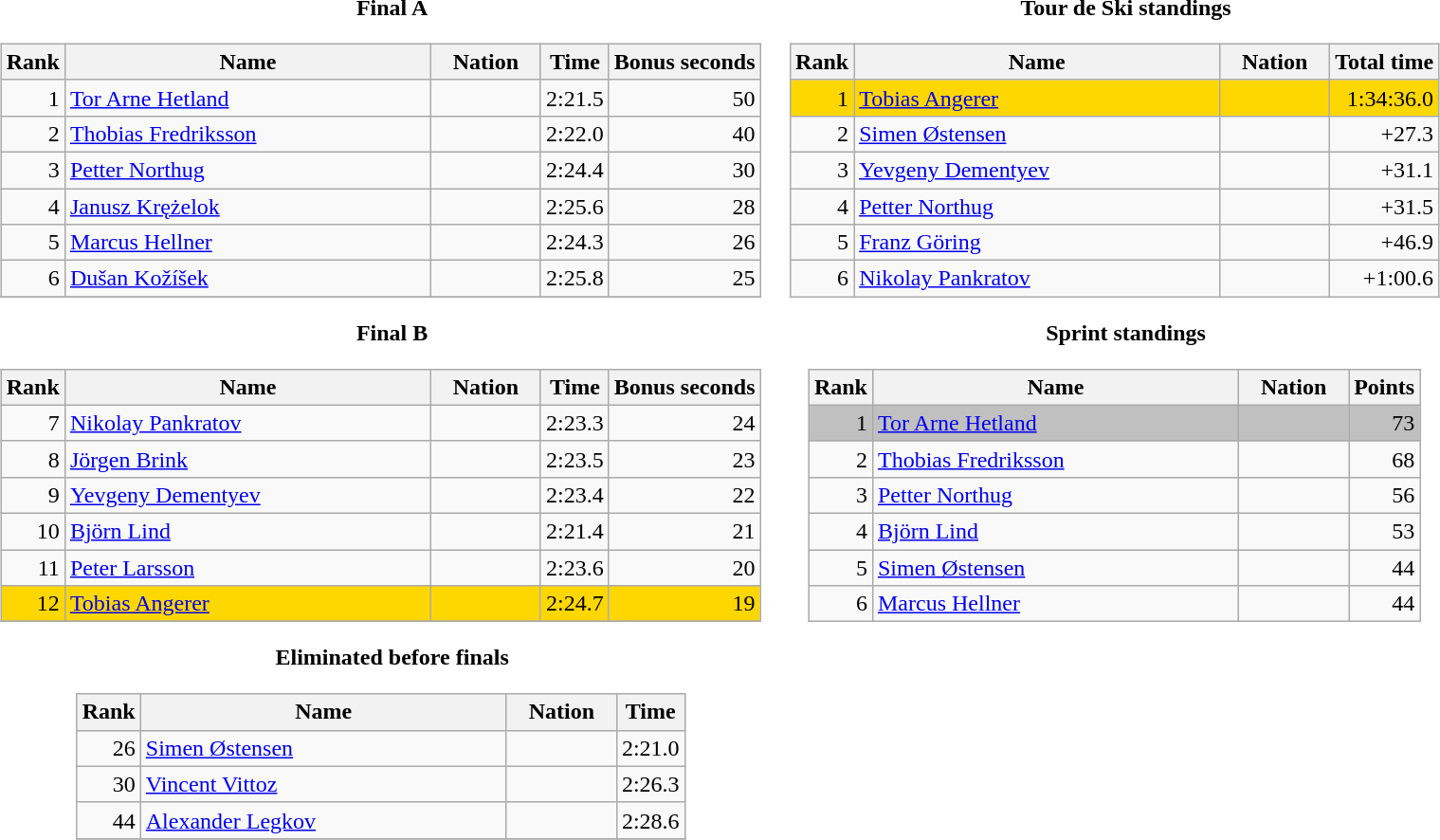<table>
<tr align="center" valign="top">
<td><br><strong>Final A</strong><table class="wikitable">
<tr valign="top">
<th width="20">Rank</th>
<th width="250">Name</th>
<th width="70">Nation</th>
<th>Time</th>
<th>Bonus seconds</th>
</tr>
<tr align="right">
<td>1</td>
<td align="left"><a href='#'>Tor Arne Hetland</a></td>
<td align="left"></td>
<td>2:21.5</td>
<td>50</td>
</tr>
<tr align="right">
<td>2</td>
<td align="left"><a href='#'>Thobias Fredriksson</a></td>
<td align="left"></td>
<td>2:22.0</td>
<td>40</td>
</tr>
<tr align="right">
<td>3</td>
<td align="left"><a href='#'>Petter Northug</a></td>
<td align="left"></td>
<td>2:24.4</td>
<td>30</td>
</tr>
<tr align="right">
<td>4</td>
<td align="left"><a href='#'>Janusz Krężelok</a></td>
<td align="left"></td>
<td>2:25.6</td>
<td>28</td>
</tr>
<tr align="right">
<td>5</td>
<td align="left"><a href='#'>Marcus Hellner</a></td>
<td align="left"></td>
<td>2:24.3</td>
<td>26</td>
</tr>
<tr align="right">
<td>6</td>
<td align="left"><a href='#'>Dušan Kožíšek</a></td>
<td align="left"></td>
<td>2:25.8</td>
<td>25</td>
</tr>
<tr>
</tr>
</table>
<strong>Final B</strong><table class="wikitable">
<tr valign="top">
<th width="20">Rank</th>
<th width="250">Name</th>
<th width="70">Nation</th>
<th>Time</th>
<th>Bonus seconds</th>
</tr>
<tr align="right">
<td>7</td>
<td align="left"><a href='#'>Nikolay Pankratov</a></td>
<td align="left"></td>
<td>2:23.3</td>
<td>24</td>
</tr>
<tr align="right">
<td>8</td>
<td align="left"><a href='#'>Jörgen Brink</a></td>
<td align="left"></td>
<td>2:23.5</td>
<td>23</td>
</tr>
<tr align="right">
<td>9</td>
<td align="left"><a href='#'>Yevgeny Dementyev</a></td>
<td align="left"></td>
<td>2:23.4</td>
<td>22</td>
</tr>
<tr align="right">
<td>10</td>
<td align="left"><a href='#'>Björn Lind</a></td>
<td align="left"></td>
<td>2:21.4</td>
<td>21</td>
</tr>
<tr align="right">
<td>11</td>
<td align="left"><a href='#'>Peter Larsson</a></td>
<td align="left"></td>
<td>2:23.6</td>
<td>20</td>
</tr>
<tr align="right" bgcolor="gold">
<td>12</td>
<td align="left"><a href='#'>Tobias Angerer</a></td>
<td align="left"></td>
<td>2:24.7</td>
<td>19</td>
</tr>
<tr>
</tr>
</table>
<strong>Eliminated before finals</strong><table class="wikitable">
<tr valign="top">
<th width="20">Rank</th>
<th width="250">Name</th>
<th width="70">Nation</th>
<th>Time</th>
</tr>
<tr align="right">
<td>26</td>
<td align="left"><a href='#'>Simen Østensen</a></td>
<td align="left"></td>
<td>2:21.0</td>
</tr>
<tr align="right">
<td>30</td>
<td align="left"><a href='#'>Vincent Vittoz</a></td>
<td align="left"></td>
<td>2:26.3</td>
</tr>
<tr align="right">
<td>44</td>
<td align="left"><a href='#'>Alexander Legkov</a></td>
<td align="left"></td>
<td>2:28.6</td>
</tr>
<tr>
</tr>
</table>
</td>
<td><br><strong>Tour de Ski standings</strong><table class="wikitable">
<tr valign="top">
<th width="20">Rank</th>
<th width="250">Name</th>
<th width="70">Nation</th>
<th>Total time</th>
</tr>
<tr align="right" bgcolor="gold">
<td>1</td>
<td align="left"><a href='#'>Tobias Angerer</a></td>
<td align="left"></td>
<td>1:34:36.0</td>
</tr>
<tr align="right">
<td>2</td>
<td align="left"><a href='#'>Simen Østensen</a></td>
<td align="left"></td>
<td>+27.3</td>
</tr>
<tr align="right">
<td>3</td>
<td align="left"><a href='#'>Yevgeny Dementyev</a></td>
<td align="left"></td>
<td>+31.1</td>
</tr>
<tr align="right">
<td>4</td>
<td align="left"><a href='#'>Petter Northug</a></td>
<td align="left"></td>
<td>+31.5</td>
</tr>
<tr align="right">
<td>5</td>
<td align="left"><a href='#'>Franz Göring</a></td>
<td align="left"></td>
<td>+46.9</td>
</tr>
<tr align="right">
<td>6</td>
<td align="left"><a href='#'>Nikolay Pankratov</a></td>
<td align="left"></td>
<td>+1:00.6</td>
</tr>
</table>
<strong>Sprint standings</strong><table class="wikitable">
<tr valign="top">
<th width="20">Rank</th>
<th width="250">Name</th>
<th width="70">Nation</th>
<th>Points</th>
</tr>
<tr align="right" bgcolor="silver">
<td>1</td>
<td align="left"><a href='#'>Tor Arne Hetland</a></td>
<td align="left"></td>
<td>73</td>
</tr>
<tr align="right">
<td>2</td>
<td align="left"><a href='#'>Thobias Fredriksson</a></td>
<td align="left"></td>
<td>68</td>
</tr>
<tr align="right">
<td>3</td>
<td align="left"><a href='#'>Petter Northug</a></td>
<td align="left"></td>
<td>56</td>
</tr>
<tr align="right">
<td>4</td>
<td align="left"><a href='#'>Björn Lind</a></td>
<td align="left"></td>
<td>53</td>
</tr>
<tr align="right">
<td>5</td>
<td align="left"><a href='#'>Simen Østensen</a></td>
<td align="left"></td>
<td>44</td>
</tr>
<tr align="right">
<td>6</td>
<td align="left"><a href='#'>Marcus Hellner</a></td>
<td align="left"></td>
<td>44</td>
</tr>
</table>
</td>
</tr>
<tr>
</tr>
</table>
